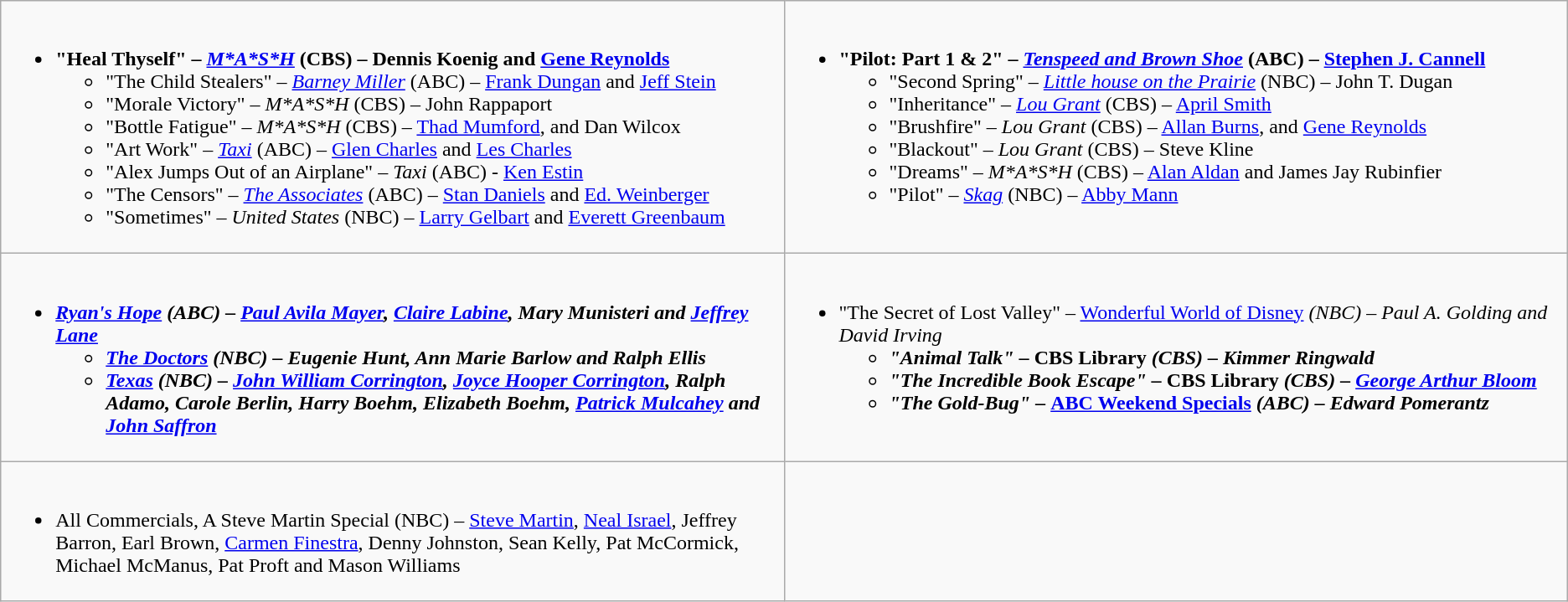<table class="wikitable">
<tr>
<td valign="top" width="50%"><br><ul><li><strong>"Heal Thyself" – <em><a href='#'>M*A*S*H</a></em> (CBS) – Dennis Koenig and <a href='#'>Gene Reynolds</a></strong><ul><li>"The Child Stealers" – <em><a href='#'>Barney Miller</a></em> (ABC) – <a href='#'>Frank Dungan</a> and <a href='#'>Jeff Stein</a></li><li>"Morale Victory" – <em>M*A*S*H</em> (CBS) – John Rappaport</li><li>"Bottle Fatigue" – <em>M*A*S*H</em> (CBS) – <a href='#'>Thad Mumford</a>, and Dan Wilcox</li><li>"Art Work" – <em><a href='#'>Taxi</a></em> (ABC) – <a href='#'>Glen Charles</a> and <a href='#'>Les Charles</a></li><li>"Alex Jumps Out of an Airplane" – <em>Taxi</em> (ABC) - <a href='#'>Ken Estin</a></li><li>"The Censors" – <em><a href='#'>The Associates</a></em> (ABC) – <a href='#'>Stan Daniels</a> and <a href='#'>Ed. Weinberger</a></li><li>"Sometimes" – <em>United States</em> (NBC) – <a href='#'>Larry Gelbart</a> and <a href='#'>Everett Greenbaum</a></li></ul></li></ul></td>
<td valign="top" width="50%"><br><ul><li><strong>"Pilot: Part 1 & 2" – <em><a href='#'>Tenspeed and Brown Shoe</a></em> (ABC) – <a href='#'>Stephen J. Cannell</a></strong><ul><li>"Second Spring" – <em><a href='#'>Little house on the Prairie</a></em> (NBC) – John T. Dugan</li><li>"Inheritance" – <em><a href='#'>Lou Grant</a></em> (CBS) – <a href='#'>April Smith</a></li><li>"Brushfire" – <em>Lou Grant</em> (CBS) – <a href='#'>Allan Burns</a>, and <a href='#'>Gene Reynolds</a></li><li>"Blackout" – <em>Lou Grant</em> (CBS) – Steve Kline</li><li>"Dreams" – <em>M*A*S*H</em> (CBS) – <a href='#'>Alan Aldan</a> and James Jay Rubinfier</li><li>"Pilot" – <em><a href='#'>Skag</a></em> (NBC) – <a href='#'>Abby Mann</a></li></ul></li></ul></td>
</tr>
<tr>
<td valign="top" width="50%"><br><ul><li><strong><em><a href='#'>Ryan's Hope</a><em> (ABC) – <a href='#'>Paul Avila Mayer</a>, <a href='#'>Claire Labine</a>, Mary Munisteri and <a href='#'>Jeffrey Lane</a><strong><ul><li></em><a href='#'>The Doctors</a><em> (NBC) – Eugenie Hunt, Ann Marie Barlow and Ralph Ellis</li><li></em><a href='#'>Texas</a><em> (NBC) – <a href='#'>John William Corrington</a>, <a href='#'>Joyce Hooper Corrington</a>, Ralph Adamo, Carole Berlin, Harry Boehm, Elizabeth Boehm, <a href='#'>Patrick Mulcahey</a> and <a href='#'>John Saffron</a></li></ul></li></ul></td>
<td valign="top" width="50%"><br><ul><li></strong>"The Secret of Lost Valley" – </em><a href='#'>Wonderful World of Disney</a><em> (NBC) – Paul A. Golding and David Irving<strong><ul><li>"Animal Talk" – </em>CBS Library<em> (CBS) – Kimmer Ringwald</li><li>"The Incredible Book Escape" – </em>CBS Library<em> (CBS) – <a href='#'>George Arthur Bloom</a></li><li>"The Gold-Bug" – </em><a href='#'>ABC Weekend Specials</a><em> (ABC) – Edward Pomerantz</li></ul></li></ul></td>
</tr>
<tr>
<td valign="top" width="50%"><br><ul><li></em></strong>All Commercials, A Steve Martin Special</em> (NBC) – <a href='#'>Steve Martin</a>, <a href='#'>Neal Israel</a>, Jeffrey Barron, Earl Brown, <a href='#'>Carmen Finestra</a>, Denny Johnston, Sean Kelly, Pat McCormick, Michael McManus, Pat Proft and Mason Williams</strong></li></ul></td>
</tr>
</table>
